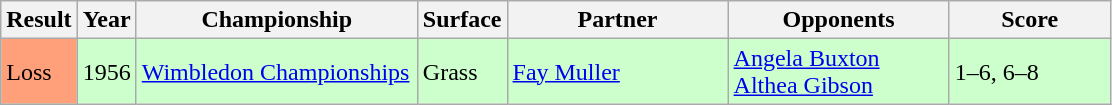<table class="sortable wikitable">
<tr>
<th style="width:40px">Result</th>
<th style="width:30px">Year</th>
<th style="width:180px">Championship</th>
<th style="width:50px">Surface</th>
<th style="width:140px">Partner</th>
<th style="width:140px">Opponents</th>
<th style="width:100px" class="unsortable">Score</th>
</tr>
<tr style="background:#cfc;">
<td style="background:#ffa07a;">Loss</td>
<td>1956</td>
<td><a href='#'>Wimbledon Championships</a></td>
<td>Grass</td>
<td> <a href='#'>Fay Muller</a></td>
<td> <a href='#'>Angela Buxton</a><br>  <a href='#'>Althea Gibson</a></td>
<td>1–6, 6–8</td>
</tr>
</table>
